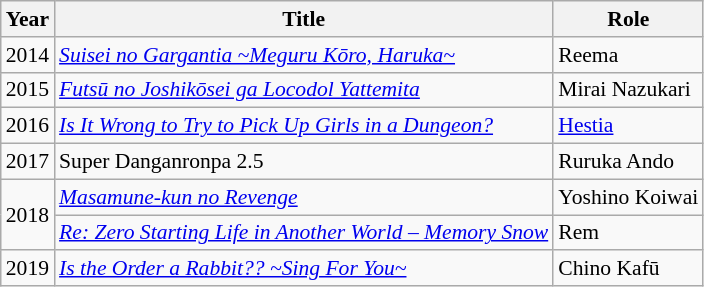<table class="wikitable" style="font-size: 90%;">
<tr>
<th>Year</th>
<th>Title</th>
<th>Role</th>
</tr>
<tr>
<td>2014</td>
<td><em><a href='#'>Suisei no Gargantia ~Meguru Kōro, Haruka~</a></em></td>
<td>Reema</td>
</tr>
<tr>
<td>2015</td>
<td><em><a href='#'>Futsū no Joshikōsei ga Locodol Yattemita</a></em></td>
<td>Mirai Nazukari</td>
</tr>
<tr>
<td>2016</td>
<td><em><a href='#'>Is It Wrong to Try to Pick Up Girls in a Dungeon?</a></em></td>
<td><a href='#'>Hestia</a></td>
</tr>
<tr>
<td>2017</td>
<td>Super Danganronpa 2.5</td>
<td>Ruruka Ando</td>
</tr>
<tr>
<td rowspan="2">2018</td>
<td><em><a href='#'>Masamune-kun no Revenge</a></em></td>
<td>Yoshino Koiwai</td>
</tr>
<tr>
<td><em><a href='#'>Re: Zero Starting Life in Another World – Memory Snow</a></em></td>
<td>Rem</td>
</tr>
<tr>
<td>2019</td>
<td><a href='#'><em>Is the Order a Rabbit?? ~Sing For You~</em></a></td>
<td>Chino Kafū</td>
</tr>
</table>
